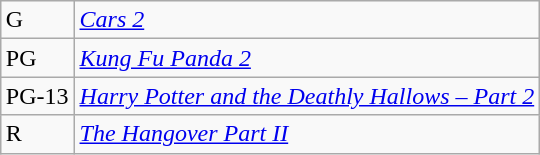<table class="wikitable sortable" style="margin:auto; margin:auto;">
<tr>
<td>G</td>
<td><em><a href='#'>Cars 2</a></em></td>
</tr>
<tr>
<td>PG</td>
<td><em><a href='#'>Kung Fu Panda 2</a></em></td>
</tr>
<tr>
<td>PG-13</td>
<td><em><a href='#'>Harry Potter and the Deathly Hallows – Part 2</a></em></td>
</tr>
<tr>
<td>R</td>
<td><em><a href='#'>The Hangover Part II</a></em></td>
</tr>
</table>
